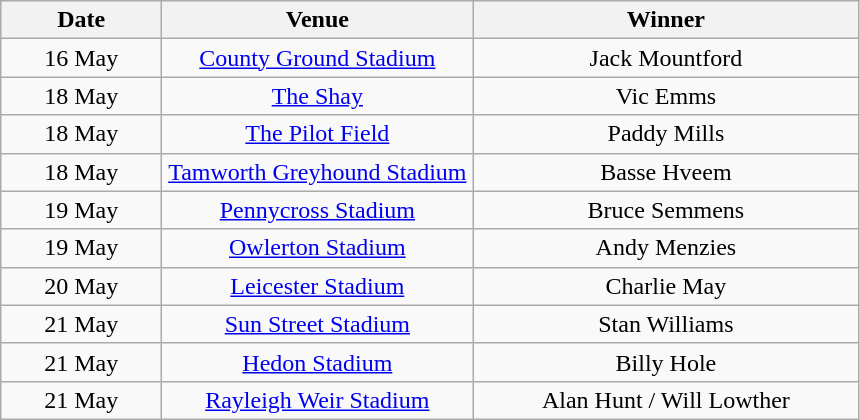<table class="wikitable" style="text-align:center">
<tr>
<th width=100>Date</th>
<th width=200>Venue</th>
<th width=250>Winner</th>
</tr>
<tr>
<td>16 May</td>
<td><a href='#'>County Ground Stadium</a></td>
<td>Jack Mountford</td>
</tr>
<tr>
<td>18 May</td>
<td><a href='#'>The Shay</a></td>
<td>Vic Emms</td>
</tr>
<tr>
<td>18 May</td>
<td><a href='#'>The Pilot Field</a></td>
<td>Paddy Mills</td>
</tr>
<tr>
<td>18 May</td>
<td><a href='#'>Tamworth Greyhound Stadium</a></td>
<td>Basse Hveem</td>
</tr>
<tr>
<td>19 May</td>
<td><a href='#'>Pennycross Stadium</a></td>
<td>Bruce Semmens</td>
</tr>
<tr>
<td>19 May</td>
<td><a href='#'>Owlerton Stadium</a></td>
<td>Andy Menzies</td>
</tr>
<tr>
<td>20 May</td>
<td><a href='#'>Leicester Stadium</a></td>
<td>Charlie May</td>
</tr>
<tr>
<td>21 May</td>
<td><a href='#'>Sun Street Stadium</a></td>
<td>Stan Williams</td>
</tr>
<tr>
<td>21 May</td>
<td><a href='#'>Hedon Stadium</a></td>
<td>Billy Hole</td>
</tr>
<tr>
<td>21 May</td>
<td><a href='#'>Rayleigh Weir Stadium</a></td>
<td>Alan Hunt / Will Lowther</td>
</tr>
</table>
